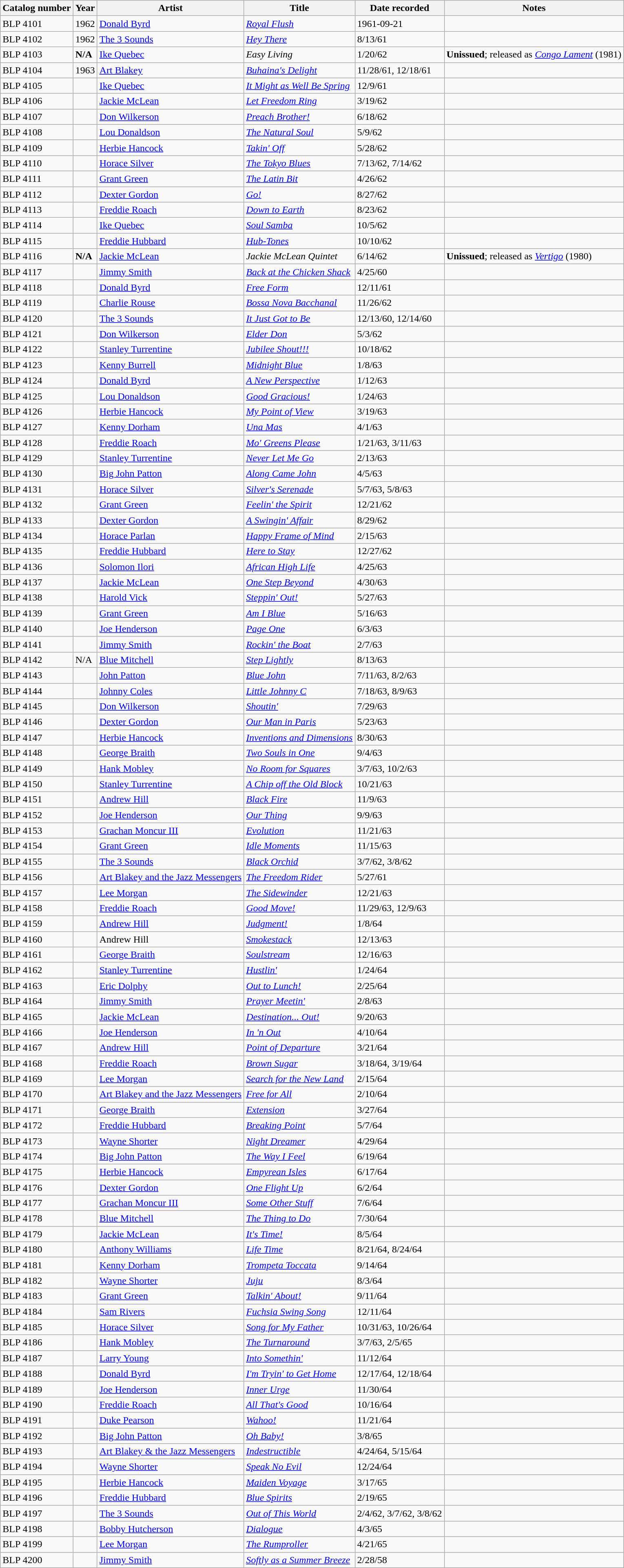<table class="wikitable sortable" align="center" bgcolor="#CCCCCC" |>
<tr>
<th>Catalog number</th>
<th>Year</th>
<th>Artist</th>
<th>Title</th>
<th>Date recorded</th>
<th>Notes</th>
</tr>
<tr>
<td>BLP 4101</td>
<td>1962</td>
<td><a href='#'>Donald Byrd</a></td>
<td><em><a href='#'>Royal Flush</a></em></td>
<td>1961-09-21</td>
<td></td>
</tr>
<tr>
<td>BLP 4102</td>
<td>1962</td>
<td><a href='#'>The 3 Sounds</a></td>
<td><em><a href='#'>Hey There</a></em></td>
<td>8/13/61</td>
<td></td>
</tr>
<tr>
<td>BLP 4103</td>
<td><strong>N/A</strong></td>
<td><a href='#'>Ike Quebec</a></td>
<td><em>Easy Living</em></td>
<td>1/20/62</td>
<td><strong>Unissued</strong>; released as <em><a href='#'>Congo Lament</a></em> (1981)</td>
</tr>
<tr>
<td>BLP 4104</td>
<td>1963</td>
<td><a href='#'>Art Blakey</a></td>
<td><em><a href='#'>Buhaina's Delight</a></em></td>
<td>11/28/61, 12/18/61</td>
<td></td>
</tr>
<tr>
<td>BLP 4105</td>
<td></td>
<td><a href='#'>Ike Quebec</a></td>
<td><em><a href='#'>It Might as Well Be Spring</a></em></td>
<td>12/9/61</td>
<td></td>
</tr>
<tr>
<td>BLP 4106</td>
<td></td>
<td><a href='#'>Jackie McLean</a></td>
<td><em><a href='#'>Let Freedom Ring</a></em></td>
<td>3/19/62</td>
<td></td>
</tr>
<tr>
<td>BLP 4107</td>
<td></td>
<td><a href='#'>Don Wilkerson</a></td>
<td><em><a href='#'>Preach Brother!</a></em></td>
<td>6/18/62</td>
<td></td>
</tr>
<tr>
<td>BLP 4108</td>
<td></td>
<td><a href='#'>Lou Donaldson</a></td>
<td><em><a href='#'>The Natural Soul</a></em></td>
<td>5/9/62</td>
<td></td>
</tr>
<tr>
<td>BLP 4109</td>
<td></td>
<td><a href='#'>Herbie Hancock</a></td>
<td><em><a href='#'>Takin' Off</a></em></td>
<td>5/28/62</td>
<td></td>
</tr>
<tr>
<td>BLP 4110</td>
<td></td>
<td><a href='#'>Horace Silver</a></td>
<td><em><a href='#'>The Tokyo Blues</a></em></td>
<td>7/13/62, 7/14/62</td>
<td></td>
</tr>
<tr>
<td>BLP 4111</td>
<td></td>
<td><a href='#'>Grant Green</a></td>
<td><em><a href='#'>The Latin Bit</a></em></td>
<td>4/26/62</td>
<td></td>
</tr>
<tr>
<td>BLP 4112</td>
<td></td>
<td><a href='#'>Dexter Gordon</a></td>
<td><em><a href='#'>Go!</a></em></td>
<td>8/27/62</td>
<td></td>
</tr>
<tr>
<td>BLP 4113</td>
<td></td>
<td><a href='#'>Freddie Roach</a></td>
<td><em><a href='#'>Down to Earth</a></em></td>
<td>8/23/62</td>
<td></td>
</tr>
<tr>
<td>BLP 4114</td>
<td></td>
<td><a href='#'>Ike Quebec</a></td>
<td><em><a href='#'>Soul Samba</a></em></td>
<td>10/5/62</td>
<td></td>
</tr>
<tr>
<td>BLP 4115</td>
<td></td>
<td><a href='#'>Freddie Hubbard</a></td>
<td><em><a href='#'>Hub-Tones</a></em></td>
<td>10/10/62</td>
<td></td>
</tr>
<tr>
<td>BLP 4116</td>
<td><strong>N/A</strong></td>
<td><a href='#'>Jackie McLean</a></td>
<td><em>Jackie McLean Quintet</em></td>
<td>6/14/62</td>
<td><strong>Unissued</strong>; released as <em><a href='#'>Vertigo</a></em> (1980)</td>
</tr>
<tr>
<td>BLP 4117</td>
<td></td>
<td><a href='#'>Jimmy Smith</a></td>
<td><em><a href='#'>Back at the Chicken Shack</a></em></td>
<td>4/25/60</td>
<td></td>
</tr>
<tr>
<td>BLP 4118</td>
<td></td>
<td><a href='#'>Donald Byrd</a></td>
<td><em><a href='#'>Free Form</a></em></td>
<td>12/11/61</td>
<td></td>
</tr>
<tr>
<td>BLP 4119</td>
<td></td>
<td><a href='#'>Charlie Rouse</a></td>
<td><em><a href='#'>Bossa Nova Bacchanal</a></em></td>
<td>11/26/62</td>
<td></td>
</tr>
<tr>
<td>BLP 4120</td>
<td></td>
<td><a href='#'>The 3 Sounds</a></td>
<td><em><a href='#'>It Just Got to Be</a></em></td>
<td>12/13/60, 12/14/60</td>
<td></td>
</tr>
<tr>
<td>BLP 4121</td>
<td></td>
<td><a href='#'>Don Wilkerson</a></td>
<td><em><a href='#'>Elder Don</a></em></td>
<td>5/3/62</td>
<td></td>
</tr>
<tr>
<td>BLP 4122</td>
<td></td>
<td><a href='#'>Stanley Turrentine</a></td>
<td><em><a href='#'>Jubilee Shout!!!</a></em></td>
<td>10/18/62</td>
<td></td>
</tr>
<tr>
<td>BLP 4123</td>
<td></td>
<td><a href='#'>Kenny Burrell</a></td>
<td><em><a href='#'>Midnight Blue</a></em></td>
<td>1/8/63</td>
<td></td>
</tr>
<tr>
<td>BLP 4124</td>
<td></td>
<td><a href='#'>Donald Byrd</a></td>
<td><em><a href='#'>A New Perspective</a></em></td>
<td>1/12/63</td>
<td></td>
</tr>
<tr>
<td>BLP 4125</td>
<td></td>
<td><a href='#'>Lou Donaldson</a></td>
<td><em><a href='#'>Good Gracious!</a></em></td>
<td>1/24/63</td>
<td></td>
</tr>
<tr>
<td>BLP 4126</td>
<td></td>
<td><a href='#'>Herbie Hancock</a></td>
<td><em><a href='#'>My Point of View</a></em></td>
<td>3/19/63</td>
<td></td>
</tr>
<tr>
<td>BLP 4127</td>
<td></td>
<td><a href='#'>Kenny Dorham</a></td>
<td><em><a href='#'>Una Mas</a></em></td>
<td>4/1/63</td>
<td></td>
</tr>
<tr>
<td>BLP 4128</td>
<td></td>
<td><a href='#'>Freddie Roach</a></td>
<td><em><a href='#'>Mo' Greens Please</a></em></td>
<td>1/21/63, 3/11/63</td>
<td></td>
</tr>
<tr>
<td>BLP 4129</td>
<td></td>
<td><a href='#'>Stanley Turrentine</a></td>
<td><em><a href='#'>Never Let Me Go</a></em></td>
<td>2/13/63</td>
<td></td>
</tr>
<tr>
<td>BLP 4130</td>
<td></td>
<td><a href='#'>Big John Patton</a></td>
<td><em><a href='#'>Along Came John</a></em></td>
<td>4/5/63</td>
<td></td>
</tr>
<tr>
<td>BLP 4131</td>
<td></td>
<td><a href='#'>Horace Silver</a></td>
<td><em><a href='#'>Silver's Serenade</a></em></td>
<td>5/7/63, 5/8/63</td>
<td></td>
</tr>
<tr>
<td>BLP 4132</td>
<td></td>
<td><a href='#'>Grant Green</a></td>
<td><em><a href='#'>Feelin' the Spirit</a></em></td>
<td>12/21/62</td>
<td></td>
</tr>
<tr>
<td>BLP 4133</td>
<td></td>
<td><a href='#'>Dexter Gordon</a></td>
<td><em><a href='#'>A Swingin' Affair</a></em></td>
<td>8/29/62</td>
<td></td>
</tr>
<tr>
<td>BLP 4134</td>
<td></td>
<td><a href='#'>Horace Parlan</a></td>
<td><em><a href='#'>Happy Frame of Mind</a></em></td>
<td>2/15/63</td>
<td></td>
</tr>
<tr>
<td>BLP 4135</td>
<td></td>
<td><a href='#'>Freddie Hubbard</a></td>
<td><em><a href='#'>Here to Stay</a></em></td>
<td>12/27/62</td>
<td></td>
</tr>
<tr>
<td>BLP 4136</td>
<td></td>
<td><a href='#'>Solomon Ilori</a></td>
<td><em><a href='#'>African High Life</a></em></td>
<td>4/25/63</td>
<td></td>
</tr>
<tr>
<td>BLP 4137</td>
<td></td>
<td><a href='#'>Jackie McLean</a></td>
<td><em><a href='#'>One Step Beyond</a></em></td>
<td>4/30/63</td>
<td></td>
</tr>
<tr>
<td>BLP 4138</td>
<td></td>
<td><a href='#'>Harold Vick</a></td>
<td><em><a href='#'>Steppin' Out!</a></em></td>
<td>5/27/63</td>
<td></td>
</tr>
<tr>
<td>BLP 4139</td>
<td></td>
<td><a href='#'>Grant Green</a></td>
<td><em><a href='#'>Am I Blue</a></em></td>
<td>5/16/63</td>
<td></td>
</tr>
<tr>
<td>BLP 4140</td>
<td></td>
<td><a href='#'>Joe Henderson</a></td>
<td><em><a href='#'>Page One</a></em></td>
<td>6/3/63</td>
<td></td>
</tr>
<tr>
<td>BLP 4141</td>
<td></td>
<td><a href='#'>Jimmy Smith</a></td>
<td><em><a href='#'>Rockin' the Boat</a></em></td>
<td>2/7/63</td>
<td></td>
</tr>
<tr>
<td>BLP 4142</td>
<td>N/A</td>
<td><a href='#'>Blue Mitchell</a></td>
<td><em><a href='#'>Step Lightly</a></em></td>
<td>8/13/63</td>
<td></td>
</tr>
<tr>
<td>BLP 4143</td>
<td></td>
<td><a href='#'>John Patton</a></td>
<td><em><a href='#'>Blue John</a></em></td>
<td>7/11/63, 8/2/63</td>
<td></td>
</tr>
<tr>
<td>BLP 4144</td>
<td></td>
<td><a href='#'>Johnny Coles</a></td>
<td><em><a href='#'>Little Johnny C</a></em></td>
<td>7/18/63, 8/9/63</td>
<td></td>
</tr>
<tr>
<td>BLP 4145</td>
<td></td>
<td><a href='#'>Don Wilkerson</a></td>
<td><em><a href='#'>Shoutin'</a></em></td>
<td>7/29/63</td>
<td></td>
</tr>
<tr>
<td>BLP 4146</td>
<td></td>
<td><a href='#'>Dexter Gordon</a></td>
<td><em><a href='#'>Our Man in Paris</a></em></td>
<td>5/23/63</td>
<td></td>
</tr>
<tr>
<td>BLP 4147</td>
<td></td>
<td><a href='#'>Herbie Hancock</a></td>
<td><em><a href='#'>Inventions and Dimensions</a></em></td>
<td>8/30/63</td>
<td></td>
</tr>
<tr>
<td>BLP 4148</td>
<td></td>
<td><a href='#'>George Braith</a></td>
<td><em><a href='#'>Two Souls in One</a></em></td>
<td>9/4/63</td>
<td></td>
</tr>
<tr>
<td>BLP 4149</td>
<td></td>
<td><a href='#'>Hank Mobley</a></td>
<td><em><a href='#'>No Room for Squares</a></em></td>
<td>3/7/63, 10/2/63</td>
<td></td>
</tr>
<tr>
<td>BLP 4150</td>
<td></td>
<td><a href='#'>Stanley Turrentine</a></td>
<td><a href='#'><em>A Chip off the Old Block</em></a></td>
<td>10/21/63</td>
<td></td>
</tr>
<tr>
<td>BLP 4151</td>
<td></td>
<td><a href='#'>Andrew Hill</a></td>
<td><em><a href='#'>Black Fire</a></em></td>
<td>11/9/63</td>
<td></td>
</tr>
<tr>
<td>BLP 4152</td>
<td></td>
<td><a href='#'>Joe Henderson</a></td>
<td><em><a href='#'>Our Thing</a></em></td>
<td>9/9/63</td>
<td></td>
</tr>
<tr>
<td>BLP 4153</td>
<td></td>
<td><a href='#'>Grachan Moncur III</a></td>
<td><em><a href='#'>Evolution</a></em></td>
<td>11/21/63</td>
<td></td>
</tr>
<tr>
<td>BLP 4154</td>
<td></td>
<td><a href='#'>Grant Green</a></td>
<td><em><a href='#'>Idle Moments</a></em></td>
<td>11/15/63</td>
<td></td>
</tr>
<tr>
<td>BLP 4155</td>
<td></td>
<td><a href='#'>The 3 Sounds</a></td>
<td><em><a href='#'>Black Orchid</a></em></td>
<td>3/7/62, 3/8/62</td>
<td></td>
</tr>
<tr>
<td>BLP 4156</td>
<td></td>
<td><a href='#'>Art Blakey and the Jazz Messengers</a></td>
<td><em><a href='#'>The Freedom Rider</a></em></td>
<td>5/27/61</td>
<td></td>
</tr>
<tr>
<td>BLP 4157</td>
<td></td>
<td><a href='#'>Lee Morgan</a></td>
<td><em><a href='#'>The Sidewinder</a></em></td>
<td>12/21/63</td>
<td></td>
</tr>
<tr>
<td>BLP 4158</td>
<td></td>
<td><a href='#'>Freddie Roach</a></td>
<td><em><a href='#'>Good Move!</a></em></td>
<td>11/29/63, 12/9/63</td>
<td></td>
</tr>
<tr>
<td>BLP 4159</td>
<td></td>
<td><a href='#'>Andrew Hill</a></td>
<td><em><a href='#'>Judgment!</a></em></td>
<td>1/8/64</td>
<td></td>
</tr>
<tr>
<td>BLP 4160</td>
<td></td>
<td>Andrew Hill</td>
<td><em><a href='#'>Smokestack</a></em></td>
<td>12/13/63</td>
<td></td>
</tr>
<tr>
<td>BLP 4161</td>
<td></td>
<td><a href='#'>George Braith</a></td>
<td><em><a href='#'>Soulstream</a></em></td>
<td>12/16/63</td>
<td></td>
</tr>
<tr>
<td>BLP 4162</td>
<td></td>
<td><a href='#'>Stanley Turrentine</a></td>
<td><em><a href='#'>Hustlin'</a></em></td>
<td>1/24/64</td>
<td></td>
</tr>
<tr>
<td>BLP 4163</td>
<td></td>
<td><a href='#'>Eric Dolphy</a></td>
<td><em><a href='#'>Out to Lunch!</a></em></td>
<td>2/25/64</td>
<td></td>
</tr>
<tr>
<td>BLP 4164</td>
<td></td>
<td><a href='#'>Jimmy Smith</a></td>
<td><em><a href='#'>Prayer Meetin'</a></em></td>
<td>2/8/63</td>
<td></td>
</tr>
<tr>
<td>BLP 4165</td>
<td></td>
<td><a href='#'>Jackie McLean</a></td>
<td><em><a href='#'>Destination... Out!</a></em></td>
<td>9/20/63</td>
<td></td>
</tr>
<tr>
<td>BLP 4166</td>
<td></td>
<td><a href='#'>Joe Henderson</a></td>
<td><em><a href='#'>In 'n Out</a></em></td>
<td>4/10/64</td>
<td></td>
</tr>
<tr>
<td>BLP 4167</td>
<td></td>
<td><a href='#'>Andrew Hill</a></td>
<td><em><a href='#'>Point of Departure</a></em></td>
<td>3/21/64</td>
<td></td>
</tr>
<tr>
<td>BLP 4168</td>
<td></td>
<td><a href='#'>Freddie Roach</a></td>
<td><em><a href='#'>Brown Sugar</a></em></td>
<td>3/18/64, 3/19/64</td>
<td></td>
</tr>
<tr>
<td>BLP 4169</td>
<td></td>
<td><a href='#'>Lee Morgan</a></td>
<td><em><a href='#'>Search for the New Land</a></em></td>
<td>2/15/64</td>
<td></td>
</tr>
<tr>
<td>BLP 4170</td>
<td></td>
<td><a href='#'>Art Blakey and the Jazz Messengers</a></td>
<td><em><a href='#'>Free for All</a></em></td>
<td>2/10/64</td>
<td></td>
</tr>
<tr>
<td>BLP 4171</td>
<td></td>
<td><a href='#'>George Braith</a></td>
<td><em><a href='#'>Extension</a></em></td>
<td>3/27/64</td>
<td></td>
</tr>
<tr>
<td>BLP 4172</td>
<td></td>
<td><a href='#'>Freddie Hubbard</a></td>
<td><em><a href='#'>Breaking Point</a></em></td>
<td>5/7/64</td>
<td></td>
</tr>
<tr>
<td>BLP 4173</td>
<td></td>
<td><a href='#'>Wayne Shorter</a></td>
<td><em><a href='#'>Night Dreamer</a></em></td>
<td>4/29/64</td>
<td></td>
</tr>
<tr>
<td>BLP 4174</td>
<td></td>
<td><a href='#'>Big John Patton</a></td>
<td><em><a href='#'>The Way I Feel</a></em></td>
<td>6/19/64</td>
<td></td>
</tr>
<tr>
<td>BLP 4175</td>
<td></td>
<td><a href='#'>Herbie Hancock</a></td>
<td><em><a href='#'>Empyrean Isles</a></em></td>
<td>6/17/64</td>
<td></td>
</tr>
<tr>
<td>BLP 4176</td>
<td></td>
<td><a href='#'>Dexter Gordon</a></td>
<td><em><a href='#'>One Flight Up</a></em></td>
<td>6/2/64</td>
<td></td>
</tr>
<tr>
<td>BLP 4177</td>
<td></td>
<td><a href='#'>Grachan Moncur III</a></td>
<td><em><a href='#'>Some Other Stuff</a></em></td>
<td>7/6/64</td>
<td></td>
</tr>
<tr>
<td>BLP 4178</td>
<td></td>
<td><a href='#'>Blue Mitchell</a></td>
<td><em><a href='#'>The Thing to Do</a></em></td>
<td>7/30/64</td>
<td></td>
</tr>
<tr>
<td>BLP 4179</td>
<td></td>
<td><a href='#'>Jackie McLean</a></td>
<td><em><a href='#'>It's Time!</a></em></td>
<td>8/5/64</td>
<td></td>
</tr>
<tr>
<td>BLP 4180</td>
<td></td>
<td><a href='#'>Anthony Williams</a></td>
<td><em><a href='#'>Life Time</a></em></td>
<td>8/21/64, 8/24/64</td>
<td></td>
</tr>
<tr>
<td>BLP 4181</td>
<td></td>
<td><a href='#'>Kenny Dorham</a></td>
<td><em><a href='#'>Trompeta Toccata</a></em></td>
<td>9/14/64</td>
<td></td>
</tr>
<tr>
<td>BLP 4182</td>
<td></td>
<td><a href='#'>Wayne Shorter</a></td>
<td><em><a href='#'>Juju</a></em></td>
<td>8/3/64</td>
<td></td>
</tr>
<tr>
<td>BLP 4183</td>
<td></td>
<td><a href='#'>Grant Green</a></td>
<td><em><a href='#'>Talkin' About!</a></em></td>
<td>9/11/64</td>
<td></td>
</tr>
<tr>
<td>BLP 4184</td>
<td></td>
<td><a href='#'>Sam Rivers</a></td>
<td><em><a href='#'>Fuchsia Swing Song</a></em></td>
<td>12/11/64</td>
<td></td>
</tr>
<tr>
<td>BLP 4185</td>
<td></td>
<td><a href='#'>Horace Silver</a></td>
<td><em><a href='#'>Song for My Father</a></em></td>
<td>10/31/63, 10/26/64</td>
<td></td>
</tr>
<tr>
<td>BLP 4186</td>
<td></td>
<td><a href='#'>Hank Mobley</a></td>
<td><em><a href='#'>The Turnaround</a></em></td>
<td>3/7/63, 2/5/65</td>
<td></td>
</tr>
<tr>
<td>BLP 4187</td>
<td></td>
<td><a href='#'>Larry Young</a></td>
<td><em><a href='#'>Into Somethin'</a></em></td>
<td>11/12/64</td>
<td></td>
</tr>
<tr>
<td>BLP 4188</td>
<td></td>
<td><a href='#'>Donald Byrd</a></td>
<td><em><a href='#'>I'm Tryin' to Get Home</a></em></td>
<td>12/17/64, 12/18/64</td>
<td></td>
</tr>
<tr>
<td>BLP 4189</td>
<td></td>
<td><a href='#'>Joe Henderson</a></td>
<td><em><a href='#'>Inner Urge</a></em></td>
<td>11/30/64</td>
<td></td>
</tr>
<tr>
<td>BLP 4190</td>
<td></td>
<td><a href='#'>Freddie Roach</a></td>
<td><em><a href='#'>All That's Good</a></em></td>
<td>10/16/64</td>
<td></td>
</tr>
<tr>
<td>BLP 4191</td>
<td></td>
<td><a href='#'>Duke Pearson</a></td>
<td><em><a href='#'>Wahoo!</a></em></td>
<td>11/21/64</td>
<td></td>
</tr>
<tr>
<td>BLP 4192</td>
<td></td>
<td><a href='#'>Big John Patton</a></td>
<td><em><a href='#'>Oh Baby!</a></em></td>
<td>3/8/65</td>
<td></td>
</tr>
<tr>
<td>BLP 4193</td>
<td></td>
<td><a href='#'>Art Blakey & the Jazz Messengers</a></td>
<td><em><a href='#'>Indestructible</a></em></td>
<td>4/24/64, 5/15/64</td>
<td></td>
</tr>
<tr>
<td>BLP 4194</td>
<td></td>
<td><a href='#'>Wayne Shorter</a></td>
<td><em><a href='#'>Speak No Evil</a></em></td>
<td>12/24/64</td>
<td></td>
</tr>
<tr>
<td>BLP 4195</td>
<td></td>
<td><a href='#'>Herbie Hancock</a></td>
<td><em><a href='#'>Maiden Voyage</a></em></td>
<td>3/17/65</td>
<td></td>
</tr>
<tr>
<td>BLP 4196</td>
<td></td>
<td><a href='#'>Freddie Hubbard</a></td>
<td><em><a href='#'>Blue Spirits</a></em></td>
<td>2/19/65</td>
<td></td>
</tr>
<tr>
<td>BLP 4197</td>
<td></td>
<td><a href='#'>The 3 Sounds</a></td>
<td><em><a href='#'>Out of This World</a></em></td>
<td>2/4/62, 3/7/62, 3/8/62</td>
<td></td>
</tr>
<tr>
<td>BLP 4198</td>
<td></td>
<td><a href='#'>Bobby Hutcherson</a></td>
<td><em><a href='#'>Dialogue</a></em></td>
<td>4/3/65</td>
<td></td>
</tr>
<tr>
<td>BLP 4199</td>
<td></td>
<td><a href='#'>Lee Morgan</a></td>
<td><em><a href='#'>The Rumproller</a></em></td>
<td>4/21/65</td>
<td></td>
</tr>
<tr>
<td>BLP 4200</td>
<td></td>
<td><a href='#'>Jimmy Smith</a></td>
<td><em><a href='#'>Softly as a Summer Breeze</a></em></td>
<td>2/28/58</td>
<td></td>
</tr>
</table>
